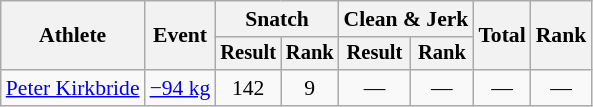<table class="wikitable" style="font-size:90%">
<tr>
<th rowspan=2>Athlete</th>
<th rowspan=2>Event</th>
<th colspan="2">Snatch</th>
<th colspan="2">Clean & Jerk</th>
<th rowspan="2">Total</th>
<th rowspan="2">Rank</th>
</tr>
<tr style="font-size:95%">
<th>Result</th>
<th>Rank</th>
<th>Result</th>
<th>Rank</th>
</tr>
<tr align=center>
<td align=left><a href='#'>Peter Kirkbride</a></td>
<td align=left><a href='#'>−94 kg</a></td>
<td>142</td>
<td>9</td>
<td>—</td>
<td>—</td>
<td>—</td>
<td>—</td>
</tr>
</table>
